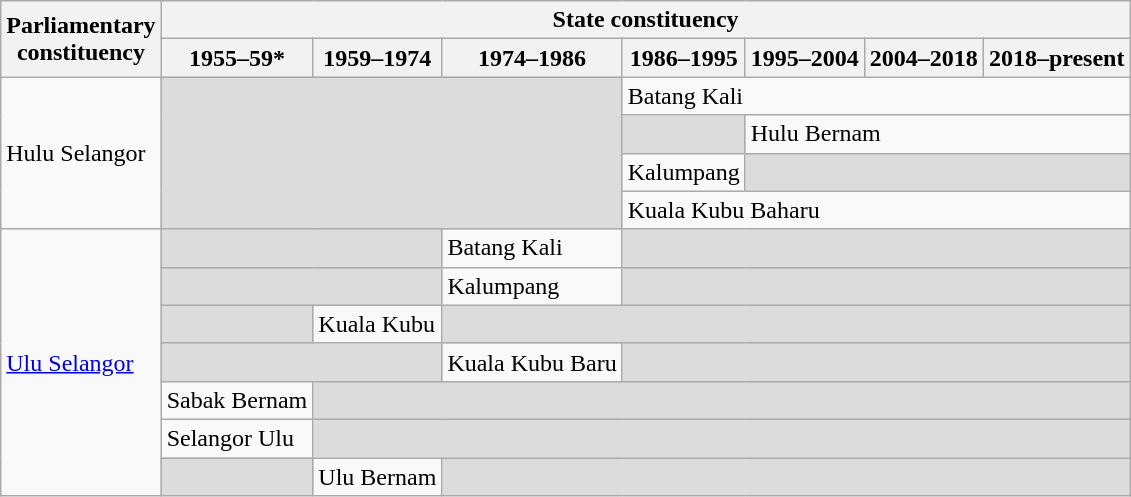<table class="wikitable">
<tr>
<th rowspan="2">Parliamentary<br>constituency</th>
<th colspan="7">State constituency</th>
</tr>
<tr>
<th>1955–59*</th>
<th>1959–1974</th>
<th>1974–1986</th>
<th>1986–1995</th>
<th>1995–2004</th>
<th>2004–2018</th>
<th>2018–present</th>
</tr>
<tr>
<td rowspan="4">Hulu Selangor</td>
<td colspan="3" rowspan="4" bgcolor="dcdcdc"></td>
<td colspan="4">Batang Kali</td>
</tr>
<tr>
<td bgcolor="dcdcdc"></td>
<td colspan="3">Hulu Bernam</td>
</tr>
<tr>
<td>Kalumpang</td>
<td colspan="3" bgcolor="dcdcdc"></td>
</tr>
<tr>
<td colspan="4">Kuala Kubu Baharu</td>
</tr>
<tr>
<td rowspan="7"><a href='#'>Ulu Selangor</a></td>
<td colspan="2" bgcolor="dcdcdc"></td>
<td>Batang Kali</td>
<td colspan="4" bgcolor="dcdcdc"></td>
</tr>
<tr>
<td colspan="2" bgcolor="dcdcdc"></td>
<td>Kalumpang</td>
<td colspan="4" bgcolor="dcdcdc"></td>
</tr>
<tr>
<td bgcolor="dcdcdc"></td>
<td>Kuala Kubu</td>
<td colspan="5" bgcolor="dcdcdc"></td>
</tr>
<tr>
<td colspan="2" bgcolor="dcdcdc"></td>
<td>Kuala Kubu Baru</td>
<td colspan="4" bgcolor="dcdcdc"></td>
</tr>
<tr>
<td>Sabak Bernam</td>
<td colspan="6" bgcolor="dcdcdc"></td>
</tr>
<tr>
<td>Selangor Ulu</td>
<td colspan="6" bgcolor="dcdcdc"></td>
</tr>
<tr>
<td bgcolor="dcdcdc"></td>
<td>Ulu Bernam</td>
<td colspan="5" bgcolor="dcdcdc"></td>
</tr>
</table>
